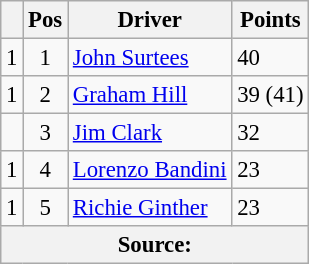<table class="wikitable" style="font-size: 95%;">
<tr>
<th></th>
<th>Pos</th>
<th>Driver</th>
<th>Points</th>
</tr>
<tr>
<td align="left"> 1</td>
<td align="center">1</td>
<td> <a href='#'>John Surtees</a></td>
<td align="left">40</td>
</tr>
<tr>
<td align="left"> 1</td>
<td align="center">2</td>
<td> <a href='#'>Graham Hill</a></td>
<td align="left">39 (41)</td>
</tr>
<tr>
<td align="left"></td>
<td align="center">3</td>
<td> <a href='#'>Jim Clark</a></td>
<td align="left">32</td>
</tr>
<tr>
<td align="left"> 1</td>
<td align="center">4</td>
<td> <a href='#'>Lorenzo Bandini</a></td>
<td align="left">23</td>
</tr>
<tr>
<td align="left"> 1</td>
<td align="center">5</td>
<td> <a href='#'>Richie Ginther</a></td>
<td align="left">23</td>
</tr>
<tr>
<th colspan=4>Source: </th>
</tr>
</table>
